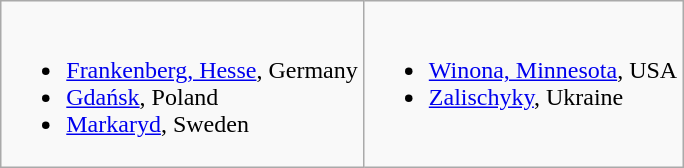<table class="wikitable">
<tr valign="top">
<td><br><ul><li> <a href='#'>Frankenberg, Hesse</a>, Germany </li><li> <a href='#'>Gdańsk</a>, Poland </li><li> <a href='#'>Markaryd</a>, Sweden </li></ul></td>
<td><br><ul><li> <a href='#'>Winona, Minnesota</a>, USA </li><li> <a href='#'>Zalischyky</a>, Ukraine </li></ul></td>
</tr>
</table>
